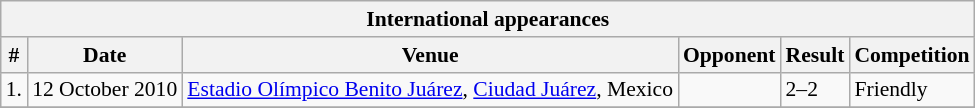<table class="wikitable collapsible collapsed" style="font-size:90%">
<tr>
<th colspan="7"><strong>International appearances</strong></th>
</tr>
<tr>
<th>#</th>
<th>Date</th>
<th>Venue</th>
<th>Opponent</th>
<th>Result</th>
<th>Competition</th>
</tr>
<tr>
<td>1.</td>
<td>12 October 2010</td>
<td><a href='#'>Estadio Olímpico Benito Juárez</a>, <a href='#'>Ciudad Juárez</a>, Mexico</td>
<td></td>
<td>2–2</td>
<td>Friendly</td>
</tr>
<tr>
</tr>
</table>
